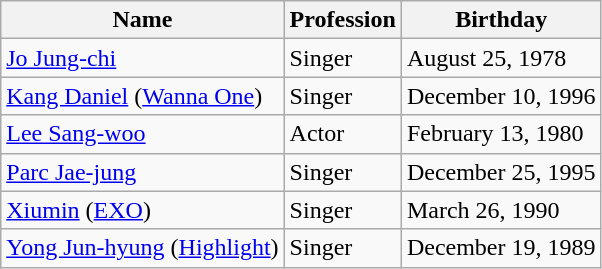<table class="wikitable">
<tr>
<th>Name</th>
<th>Profession</th>
<th>Birthday</th>
</tr>
<tr>
<td><a href='#'>Jo Jung-chi</a></td>
<td>Singer</td>
<td>August 25, 1978</td>
</tr>
<tr>
<td><a href='#'>Kang Daniel</a> (<a href='#'>Wanna One</a>)</td>
<td>Singer</td>
<td>December 10, 1996</td>
</tr>
<tr>
<td><a href='#'>Lee Sang-woo</a></td>
<td>Actor</td>
<td>February 13, 1980</td>
</tr>
<tr>
<td><a href='#'>Parc Jae-jung</a></td>
<td>Singer</td>
<td>December 25, 1995</td>
</tr>
<tr>
<td><a href='#'>Xiumin</a> (<a href='#'>EXO</a>)</td>
<td>Singer</td>
<td>March 26, 1990</td>
</tr>
<tr>
<td><a href='#'>Yong Jun-hyung</a> (<a href='#'>Highlight</a>)</td>
<td>Singer</td>
<td>December 19, 1989</td>
</tr>
</table>
